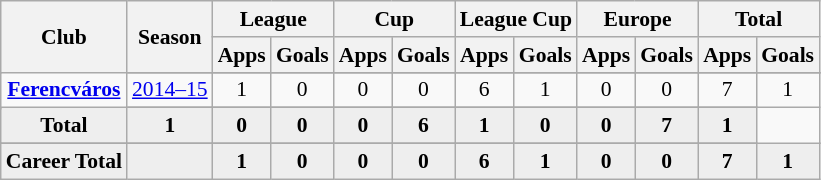<table class="wikitable" style="font-size:90%; text-align: center;">
<tr>
<th rowspan="2">Club</th>
<th rowspan="2">Season</th>
<th colspan="2">League</th>
<th colspan="2">Cup</th>
<th colspan="2">League Cup</th>
<th colspan="2">Europe</th>
<th colspan="2">Total</th>
</tr>
<tr>
<th>Apps</th>
<th>Goals</th>
<th>Apps</th>
<th>Goals</th>
<th>Apps</th>
<th>Goals</th>
<th>Apps</th>
<th>Goals</th>
<th>Apps</th>
<th>Goals</th>
</tr>
<tr ||-||-||-|->
<td rowspan="3" valign="center"><strong><a href='#'>Ferencváros</a></strong></td>
</tr>
<tr>
<td><a href='#'>2014–15</a></td>
<td>1</td>
<td>0</td>
<td>0</td>
<td>0</td>
<td>6</td>
<td>1</td>
<td>0</td>
<td>0</td>
<td>7</td>
<td>1</td>
</tr>
<tr>
</tr>
<tr style="font-weight:bold; background-color:#eeeeee;">
<td>Total</td>
<td>1</td>
<td>0</td>
<td>0</td>
<td>0</td>
<td>6</td>
<td>1</td>
<td>0</td>
<td>0</td>
<td>7</td>
<td>1</td>
</tr>
<tr>
</tr>
<tr style="font-weight:bold; background-color:#eeeeee;">
<td rowspan="2" valign="top"><strong>Career Total</strong></td>
<td></td>
<td><strong>1</strong></td>
<td><strong>0</strong></td>
<td><strong>0</strong></td>
<td><strong>0</strong></td>
<td><strong>6</strong></td>
<td><strong>1</strong></td>
<td><strong>0</strong></td>
<td><strong>0</strong></td>
<td><strong>7</strong></td>
<td><strong>1</strong></td>
</tr>
</table>
